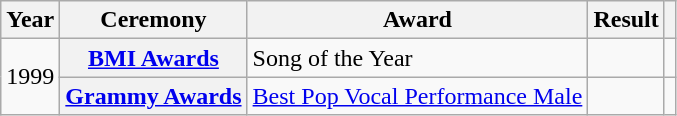<table class="wikitable plainrowheaders">
<tr>
<th>Year</th>
<th>Ceremony</th>
<th>Award</th>
<th>Result</th>
<th></th>
</tr>
<tr>
<td rowspan="2">1999</td>
<th scope="row"><a href='#'>BMI Awards</a></th>
<td>Song of the Year</td>
<td></td>
<td align="center"></td>
</tr>
<tr>
<th scope="row"><a href='#'>Grammy Awards</a></th>
<td><a href='#'>Best Pop Vocal Performance Male</a></td>
<td></td>
<td align="center"></td>
</tr>
</table>
